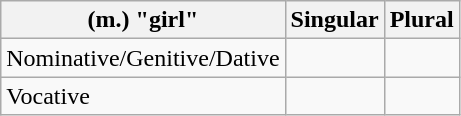<table class="wikitable">
<tr>
<th> (m.) "girl"</th>
<th>Singular</th>
<th>Plural</th>
</tr>
<tr>
<td>Nominative/Genitive/Dative</td>
<td> </td>
<td> </td>
</tr>
<tr>
<td>Vocative</td>
<td> </td>
<td> </td>
</tr>
</table>
